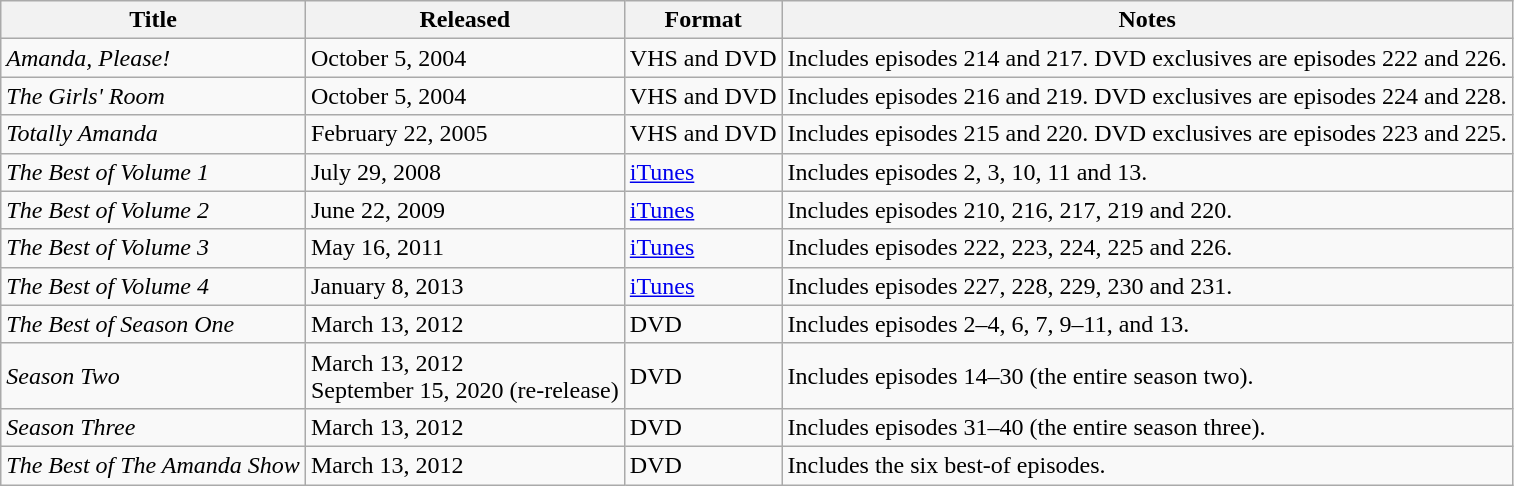<table class="wikitable">
<tr>
<th>Title</th>
<th>Released</th>
<th>Format</th>
<th>Notes</th>
</tr>
<tr>
<td><em>Amanda, Please!</em></td>
<td>October 5, 2004</td>
<td>VHS and DVD</td>
<td>Includes episodes 214 and 217. DVD exclusives are episodes 222 and 226.</td>
</tr>
<tr>
<td><em>The Girls' Room</em></td>
<td>October 5, 2004</td>
<td>VHS and DVD</td>
<td>Includes episodes 216 and 219. DVD exclusives are episodes 224 and 228.</td>
</tr>
<tr>
<td><em>Totally Amanda</em></td>
<td>February 22, 2005</td>
<td>VHS and DVD</td>
<td>Includes episodes 215 and 220. DVD exclusives are episodes 223 and 225.</td>
</tr>
<tr>
<td><em>The Best of Volume 1</em></td>
<td>July 29, 2008</td>
<td><a href='#'>iTunes</a></td>
<td>Includes episodes 2, 3, 10, 11 and 13.</td>
</tr>
<tr>
<td><em>The Best of Volume 2</em></td>
<td>June 22, 2009</td>
<td><a href='#'>iTunes</a></td>
<td>Includes episodes 210, 216, 217, 219 and 220.</td>
</tr>
<tr>
<td><em>The Best of Volume 3</em></td>
<td>May 16, 2011</td>
<td><a href='#'>iTunes</a></td>
<td>Includes episodes 222, 223, 224, 225 and 226.</td>
</tr>
<tr>
<td><em>The Best of Volume 4</em></td>
<td>January 8, 2013</td>
<td><a href='#'>iTunes</a></td>
<td>Includes episodes 227, 228, 229, 230 and 231.</td>
</tr>
<tr>
<td><em>The Best of Season One</em></td>
<td>March 13, 2012</td>
<td>DVD</td>
<td>Includes episodes 2–4, 6, 7, 9–11, and 13.</td>
</tr>
<tr>
<td><em>Season Two</em></td>
<td>March 13, 2012<br>September 15, 2020 (re-release)</td>
<td>DVD</td>
<td>Includes episodes 14–30 (the entire season two).</td>
</tr>
<tr>
<td><em>Season Three</em></td>
<td>March 13, 2012</td>
<td>DVD</td>
<td>Includes episodes 31–40 (the entire season three).</td>
</tr>
<tr>
<td><em>The Best of The Amanda Show</em></td>
<td>March 13, 2012</td>
<td>DVD</td>
<td>Includes the six best-of episodes.</td>
</tr>
</table>
